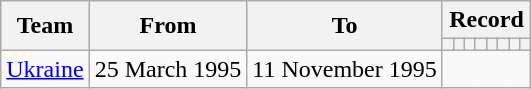<table class="wikitable" style="text-align: center">
<tr>
<th rowspan=2>Team</th>
<th rowspan=2>From</th>
<th rowspan=2>To</th>
<th colspan=8>Record</th>
</tr>
<tr>
<th></th>
<th></th>
<th></th>
<th></th>
<th></th>
<th></th>
<th></th>
<th></th>
</tr>
<tr>
<td><a href='#'>Ukraine</a></td>
<td>25 March 1995</td>
<td>11 November 1995<br></td>
</tr>
</table>
